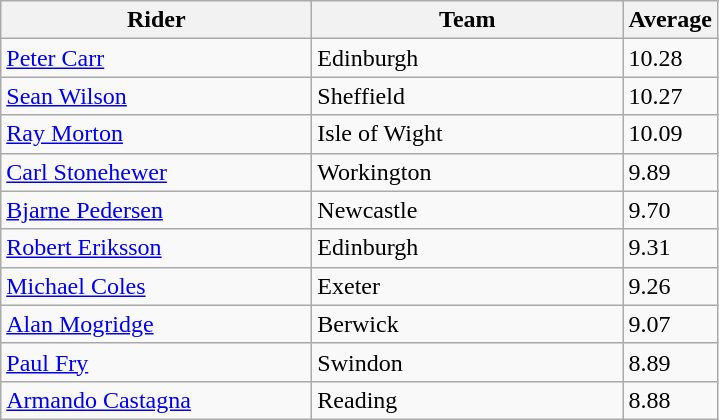<table class="wikitable" style="font-size: 100%">
<tr>
<th width=200>Rider</th>
<th width=200>Team</th>
<th width=40>Average</th>
</tr>
<tr>
<td align="left"> <a href='#'>Peter Carr</a></td>
<td>Edinburgh</td>
<td>10.28</td>
</tr>
<tr>
<td align="left"> <a href='#'>Sean Wilson</a></td>
<td>Sheffield</td>
<td>10.27</td>
</tr>
<tr>
<td align="left"> <a href='#'>Ray Morton</a></td>
<td>Isle of Wight</td>
<td>10.09</td>
</tr>
<tr>
<td align="left"> <a href='#'>Carl Stonehewer</a></td>
<td>Workington</td>
<td>9.89</td>
</tr>
<tr>
<td align="left"> <a href='#'>Bjarne Pedersen</a></td>
<td>Newcastle</td>
<td>9.70</td>
</tr>
<tr>
<td align="left"> <a href='#'>Robert Eriksson</a></td>
<td>Edinburgh</td>
<td>9.31</td>
</tr>
<tr>
<td align="left"> <a href='#'>Michael Coles</a></td>
<td>Exeter</td>
<td>9.26</td>
</tr>
<tr>
<td align="left"> <a href='#'>Alan Mogridge</a></td>
<td>Berwick</td>
<td>9.07</td>
</tr>
<tr>
<td align="left"> <a href='#'>Paul Fry</a></td>
<td>Swindon</td>
<td>8.89</td>
</tr>
<tr>
<td align="left"> <a href='#'>Armando Castagna</a></td>
<td>Reading</td>
<td>8.88</td>
</tr>
</table>
